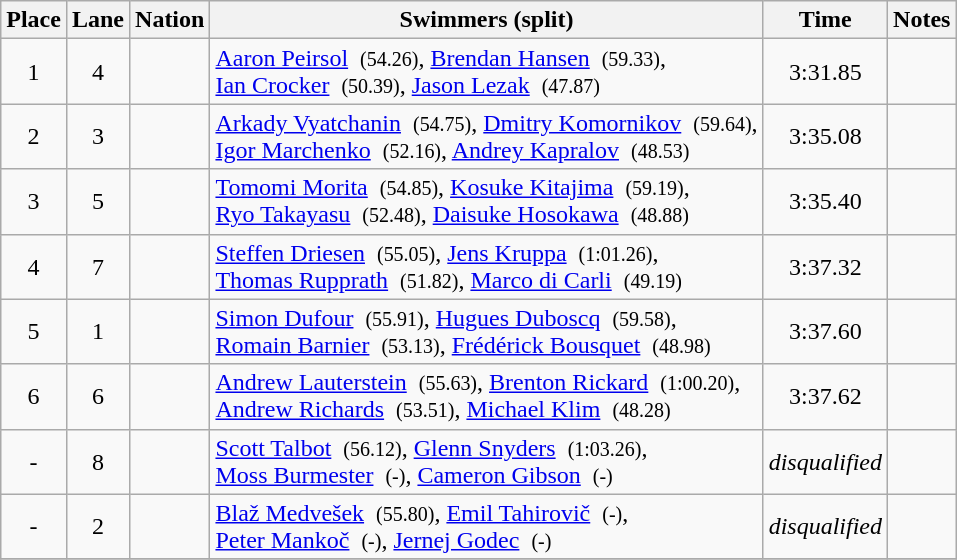<table class="wikitable sortable" style="text-align:center">
<tr>
<th>Place</th>
<th>Lane</th>
<th>Nation</th>
<th>Swimmers (split)</th>
<th>Time</th>
<th>Notes</th>
</tr>
<tr>
<td>1</td>
<td>4</td>
<td align=left></td>
<td align=left><a href='#'>Aaron Peirsol</a>  <small>(54.26)</small>, <a href='#'>Brendan Hansen</a>  <small>(59.33)</small>,<br> <a href='#'>Ian Crocker</a>  <small>(50.39)</small>, <a href='#'>Jason Lezak</a>  <small>(47.87)</small></td>
<td>3:31.85</td>
<td></td>
</tr>
<tr>
<td>2</td>
<td>3</td>
<td align=left></td>
<td align=left><a href='#'>Arkady Vyatchanin</a>  <small>(54.75)</small>, <a href='#'>Dmitry Komornikov</a>  <small>(59.64)</small>,<br> <a href='#'>Igor Marchenko</a>  <small>(52.16)</small>, <a href='#'>Andrey Kapralov</a>  <small>(48.53)</small></td>
<td>3:35.08</td>
<td></td>
</tr>
<tr>
<td>3</td>
<td>5</td>
<td align=left></td>
<td align=left><a href='#'>Tomomi Morita</a>  <small>(54.85)</small>, <a href='#'>Kosuke Kitajima</a>  <small>(59.19)</small>,<br> <a href='#'>Ryo Takayasu</a>  <small>(52.48)</small>, <a href='#'>Daisuke Hosokawa</a>  <small>(48.88)</small></td>
<td>3:35.40</td>
<td></td>
</tr>
<tr>
<td>4</td>
<td>7</td>
<td align=left></td>
<td align=left><a href='#'>Steffen Driesen</a>  <small>(55.05)</small>, <a href='#'>Jens Kruppa</a>  <small>(1:01.26)</small>,<br> <a href='#'>Thomas Rupprath</a>  <small>(51.82)</small>, <a href='#'>Marco di Carli</a>  <small>(49.19)</small></td>
<td>3:37.32</td>
<td></td>
</tr>
<tr>
<td>5</td>
<td>1</td>
<td align=left></td>
<td align=left><a href='#'>Simon Dufour</a>  <small>(55.91)</small>, <a href='#'>Hugues Duboscq</a>  <small>(59.58)</small>,<br> <a href='#'>Romain Barnier</a>  <small>(53.13)</small>, <a href='#'>Frédérick Bousquet</a>  <small>(48.98)</small></td>
<td>3:37.60</td>
<td></td>
</tr>
<tr>
<td>6</td>
<td>6</td>
<td align=left></td>
<td align=left><a href='#'>Andrew Lauterstein</a>  <small>(55.63)</small>, <a href='#'>Brenton Rickard</a>  <small>(1:00.20)</small>,<br> <a href='#'>Andrew Richards</a>  <small>(53.51)</small>, <a href='#'>Michael Klim</a>  <small>(48.28)</small></td>
<td>3:37.62</td>
<td></td>
</tr>
<tr>
<td>-</td>
<td>8</td>
<td align=left></td>
<td align=left><a href='#'>Scott Talbot</a>  <small>(56.12)</small>, <a href='#'>Glenn Snyders</a>  <small>(1:03.26)</small>,<br> <a href='#'>Moss Burmester</a>  <small>(-)</small>, <a href='#'>Cameron Gibson</a>  <small>(-)</small></td>
<td><em>disqualified</em></td>
<td></td>
</tr>
<tr>
<td>-</td>
<td>2</td>
<td align=left></td>
<td align=left><a href='#'>Blaž Medvešek</a>  <small>(55.80)</small>, <a href='#'>Emil Tahirovič</a>  <small>(-)</small>,<br> <a href='#'>Peter Mankoč</a>  <small>(-)</small>, <a href='#'>Jernej Godec</a>  <small>(-)</small></td>
<td><em>disqualified</em></td>
<td></td>
</tr>
<tr>
</tr>
</table>
